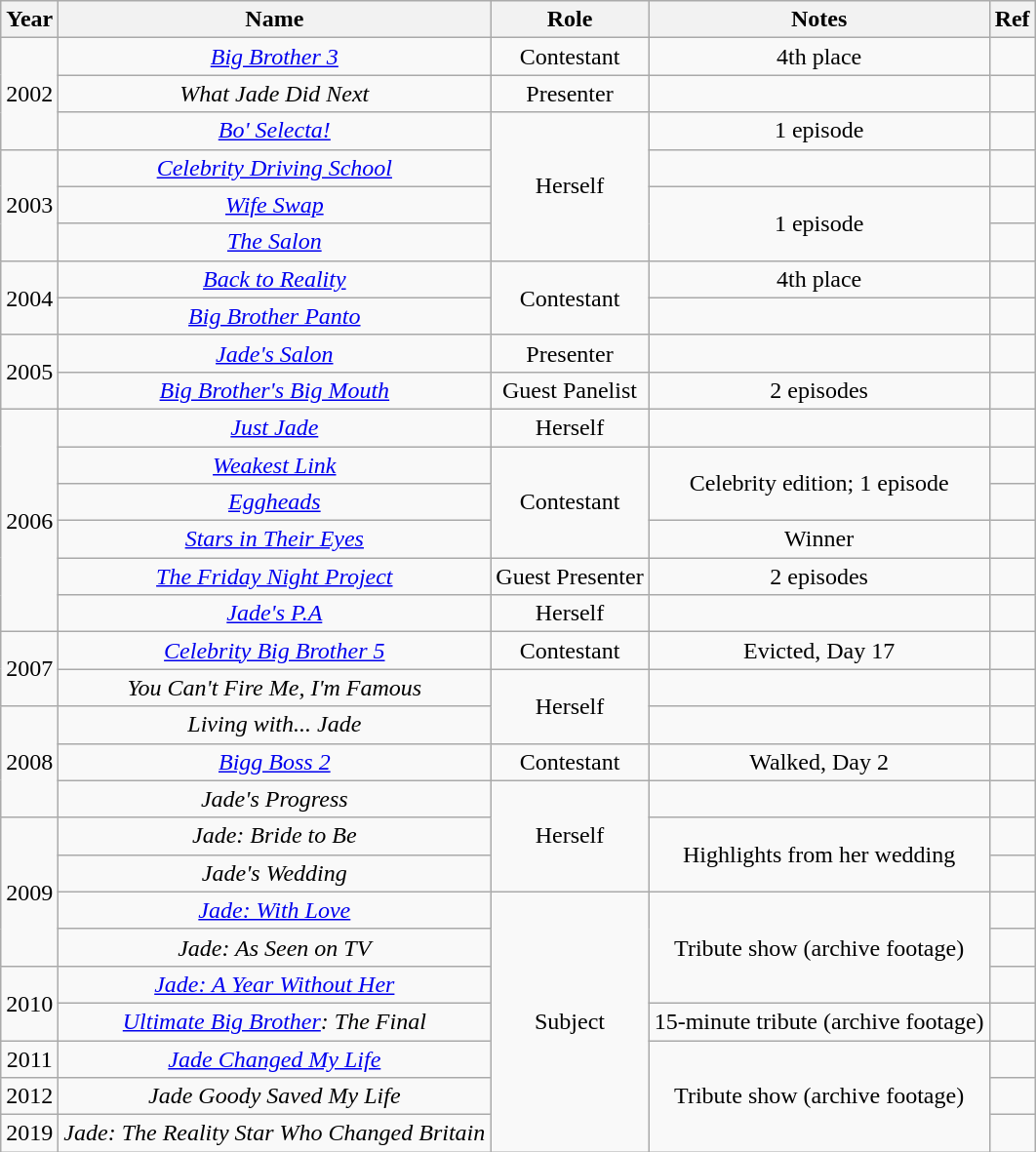<table class="wikitable" style="text-align:center;">
<tr>
<th>Year</th>
<th>Name</th>
<th>Role</th>
<th>Notes</th>
<th>Ref</th>
</tr>
<tr>
<td rowspan="3">2002</td>
<td><em><a href='#'>Big Brother 3</a></em></td>
<td>Contestant</td>
<td>4th place</td>
<td style="text-align:center;"></td>
</tr>
<tr>
<td><em>What Jade Did Next</em></td>
<td>Presenter</td>
<td></td>
<td style="text-align:center;"></td>
</tr>
<tr>
<td><em><a href='#'>Bo' Selecta!</a></em></td>
<td rowspan="4">Herself</td>
<td>1 episode</td>
<td style="text-align:center;"></td>
</tr>
<tr>
<td rowspan="3">2003</td>
<td><em><a href='#'>Celebrity Driving School</a></em></td>
<td></td>
<td></td>
</tr>
<tr>
<td><a href='#'><em>Wife Swap</em></a></td>
<td rowspan="2">1 episode</td>
<td></td>
</tr>
<tr>
<td><a href='#'><em>The Salon</em></a></td>
<td></td>
</tr>
<tr>
<td rowspan="2">2004</td>
<td><em><a href='#'>Back to Reality</a></em></td>
<td rowspan="2">Contestant</td>
<td>4th place</td>
<td style="text-align:center;"></td>
</tr>
<tr>
<td><em><a href='#'>Big Brother Panto</a></em></td>
<td></td>
<td></td>
</tr>
<tr>
<td rowspan="2">2005</td>
<td><em><a href='#'>Jade's Salon</a></em></td>
<td>Presenter</td>
<td></td>
<td style="text-align:center;"></td>
</tr>
<tr>
<td><em><a href='#'>Big Brother's Big Mouth</a></em></td>
<td>Guest Panelist</td>
<td>2 episodes</td>
<td></td>
</tr>
<tr>
<td rowspan="6">2006</td>
<td><em><a href='#'>Just Jade</a></em></td>
<td>Herself</td>
<td></td>
<td style="text-align:center;"></td>
</tr>
<tr>
<td><em><a href='#'>Weakest Link</a></em></td>
<td rowspan="3">Contestant</td>
<td rowspan="2">Celebrity edition; 1 episode</td>
<td style="text-align:center;"></td>
</tr>
<tr>
<td><a href='#'><em>Eggheads</em></a></td>
<td></td>
</tr>
<tr>
<td><em><a href='#'>Stars in Their Eyes</a></em></td>
<td>Winner</td>
<td style="text-align:center;"></td>
</tr>
<tr>
<td><em><a href='#'>The Friday Night Project</a></em></td>
<td>Guest Presenter</td>
<td>2 episodes</td>
<td style="text-align:center;"></td>
</tr>
<tr>
<td><em><a href='#'>Jade's P.A</a></em></td>
<td>Herself</td>
<td></td>
<td style="text-align:center;"></td>
</tr>
<tr>
<td rowspan="2">2007</td>
<td><em><a href='#'>Celebrity Big Brother 5</a></em></td>
<td>Contestant</td>
<td>Evicted, Day 17</td>
<td style="text-align:center;"></td>
</tr>
<tr>
<td><em>You Can't Fire Me, I'm Famous</em></td>
<td rowspan="2">Herself</td>
<td></td>
<td style="text-align:center;"></td>
</tr>
<tr>
<td rowspan="3">2008</td>
<td><em>Living with... Jade</em></td>
<td></td>
<td style="text-align:center;"></td>
</tr>
<tr>
<td><em><a href='#'>Bigg Boss 2</a></em></td>
<td>Contestant</td>
<td>Walked, Day 2</td>
<td style="text-align:center;"></td>
</tr>
<tr>
<td><em>Jade's Progress</em></td>
<td rowspan="3">Herself</td>
<td></td>
<td style="text-align:center;"></td>
</tr>
<tr>
<td rowspan="4">2009</td>
<td><em>Jade: Bride to Be</em></td>
<td rowspan="2">Highlights from her wedding</td>
<td style="text-align:center;"></td>
</tr>
<tr>
<td><em>Jade's Wedding</em></td>
<td style="text-align:center;"></td>
</tr>
<tr>
<td><em><a href='#'>Jade: With Love</a></em></td>
<td rowspan="7">Subject</td>
<td rowspan="3">Tribute show (archive footage)</td>
<td style="text-align:center;"></td>
</tr>
<tr>
<td><em>Jade: As Seen on TV</em></td>
<td style="text-align:center;"></td>
</tr>
<tr>
<td rowspan="2">2010</td>
<td><em><a href='#'>Jade: A Year Without Her</a></em></td>
<td style="text-align:center;"></td>
</tr>
<tr>
<td><em><a href='#'>Ultimate Big Brother</a>: The Final</em></td>
<td>15-minute tribute (archive footage)</td>
<td style="text-align:center;"></td>
</tr>
<tr>
<td>2011</td>
<td><em><a href='#'>Jade Changed My Life</a></em></td>
<td rowspan="3">Tribute show (archive footage)</td>
<td style="text-align:center;"></td>
</tr>
<tr>
<td>2012</td>
<td><em>Jade Goody Saved My Life</em></td>
<td style="text-align:center;"></td>
</tr>
<tr>
<td>2019</td>
<td><em>Jade: The Reality Star Who Changed Britain</em></td>
<td style="text-align:center;"></td>
</tr>
</table>
